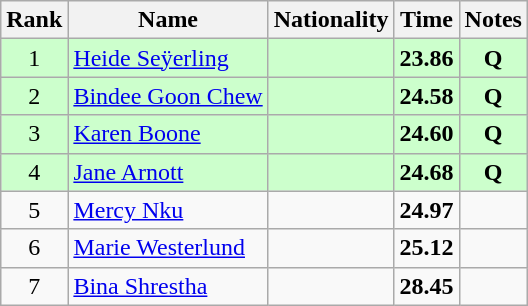<table class="wikitable sortable" style="text-align:center">
<tr>
<th>Rank</th>
<th>Name</th>
<th>Nationality</th>
<th>Time</th>
<th>Notes</th>
</tr>
<tr bgcolor=ccffcc>
<td>1</td>
<td align=left><a href='#'>Heide Seÿerling</a></td>
<td align=left></td>
<td><strong>23.86</strong></td>
<td><strong>Q</strong></td>
</tr>
<tr bgcolor=ccffcc>
<td>2</td>
<td align=left><a href='#'>Bindee Goon Chew</a></td>
<td align=left></td>
<td><strong>24.58</strong></td>
<td><strong>Q</strong></td>
</tr>
<tr bgcolor=ccffcc>
<td>3</td>
<td align=left><a href='#'>Karen Boone</a></td>
<td align=left></td>
<td><strong>24.60</strong></td>
<td><strong>Q</strong></td>
</tr>
<tr bgcolor=ccffcc>
<td>4</td>
<td align=left><a href='#'>Jane Arnott</a></td>
<td align=left></td>
<td><strong>24.68</strong></td>
<td><strong>Q</strong></td>
</tr>
<tr>
<td>5</td>
<td align=left><a href='#'>Mercy Nku</a></td>
<td align=left></td>
<td><strong>24.97</strong></td>
<td></td>
</tr>
<tr>
<td>6</td>
<td align=left><a href='#'>Marie Westerlund</a></td>
<td align=left></td>
<td><strong>25.12</strong></td>
<td></td>
</tr>
<tr>
<td>7</td>
<td align=left><a href='#'>Bina Shrestha</a></td>
<td align=left></td>
<td><strong>28.45</strong></td>
<td></td>
</tr>
</table>
